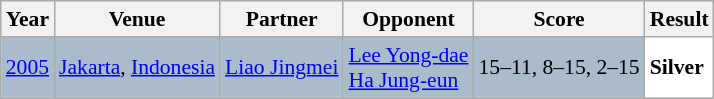<table class="sortable wikitable" style="font-size: 90%;">
<tr>
<th>Year</th>
<th>Venue</th>
<th>Partner</th>
<th>Opponent</th>
<th>Score</th>
<th>Result</th>
</tr>
<tr style="background:#AABBCC">
<td align="center"><a href='#'>2005</a></td>
<td align="left"><a href='#'>Jakarta</a>, <a href='#'>Indonesia</a></td>
<td align="left"> <a href='#'>Liao Jingmei</a></td>
<td align="left"> <a href='#'>Lee Yong-dae</a> <br>  <a href='#'>Ha Jung-eun</a></td>
<td align="left">15–11, 8–15, 2–15</td>
<td style="text-align:left; background:white"> <strong>Silver</strong></td>
</tr>
</table>
